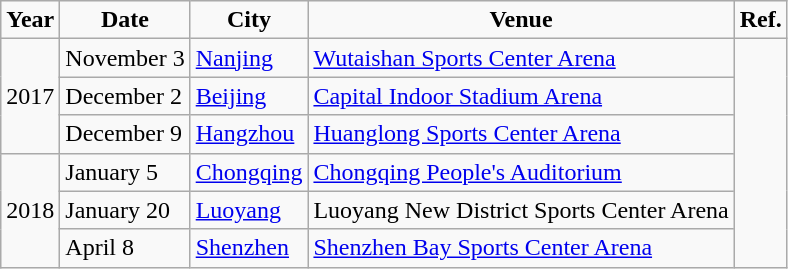<table class="wikitable">
<tr align="center">
<td><strong>Year</strong></td>
<td><strong>Date</strong></td>
<td><strong>City</strong></td>
<td><strong>Venue</strong></td>
<td><strong>Ref.</strong></td>
</tr>
<tr>
<td rowspan="3">2017</td>
<td>November 3</td>
<td><a href='#'>Nanjing</a></td>
<td><a href='#'>Wutaishan Sports Center Arena</a></td>
<td rowspan="6"></td>
</tr>
<tr>
<td>December 2</td>
<td><a href='#'>Beijing</a></td>
<td><a href='#'>Capital Indoor Stadium Arena</a></td>
</tr>
<tr>
<td>December 9</td>
<td><a href='#'>Hangzhou</a></td>
<td><a href='#'>Huanglong Sports Center Arena</a></td>
</tr>
<tr>
<td rowspan="3">2018</td>
<td>January 5</td>
<td><a href='#'>Chongqing</a></td>
<td><a href='#'>Chongqing People's Auditorium</a></td>
</tr>
<tr>
<td>January 20</td>
<td><a href='#'>Luoyang</a></td>
<td>Luoyang New District Sports Center Arena</td>
</tr>
<tr>
<td>April 8</td>
<td><a href='#'>Shenzhen</a></td>
<td><a href='#'>Shenzhen Bay Sports Center Arena</a></td>
</tr>
</table>
